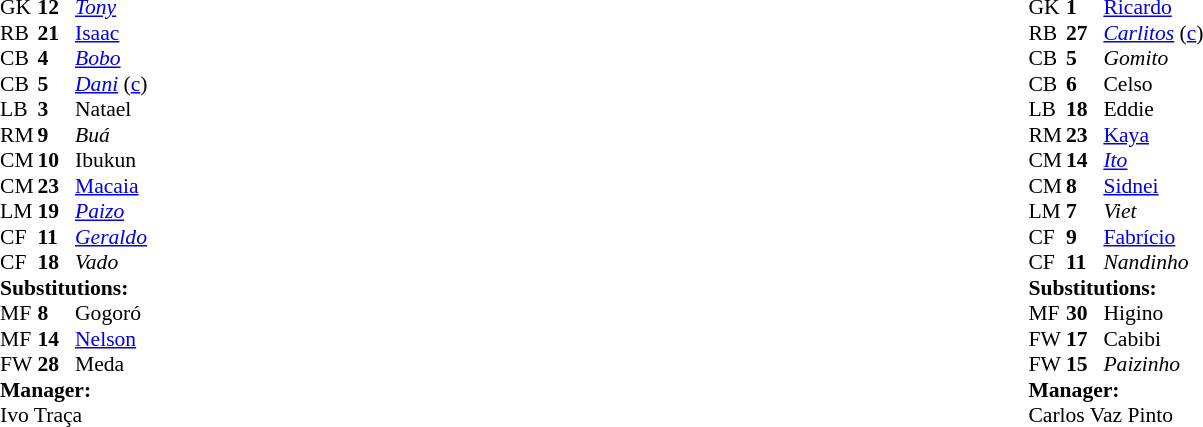<table width="100%">
<tr>
<td valign="top" width="40%"><br><table style="font-size:90%;" cellspacing="0" cellpadding="0" align="center">
<tr>
<th width="25"></th>
<th width="25"></th>
</tr>
<tr>
<td>GK</td>
<td><strong>12</strong></td>
<td> <em><a href='#'>Tony</a></em></td>
</tr>
<tr>
<td>RB</td>
<td><strong>21</strong></td>
<td> <a href='#'>Isaac</a></td>
</tr>
<tr>
<td>CB</td>
<td><strong>4</strong></td>
<td> <em><a href='#'>Bobo</a></em></td>
<td></td>
</tr>
<tr>
<td>CB</td>
<td><strong>5</strong></td>
<td> <em><a href='#'>Dani</a></em> (<a href='#'>c</a>)</td>
</tr>
<tr>
<td>LB</td>
<td><strong>3</strong></td>
<td> Natael</td>
</tr>
<tr>
<td>RM</td>
<td><strong>9</strong></td>
<td> <em>Buá</em></td>
</tr>
<tr>
<td>CM</td>
<td><strong>10</strong></td>
<td> Ibukun</td>
</tr>
<tr>
<td>CM</td>
<td><strong>23</strong></td>
<td> <a href='#'>Macaia</a></td>
</tr>
<tr>
<td>LM</td>
<td><strong>19</strong></td>
<td> <em><a href='#'>Paizo</a></em></td>
<td></td>
<td></td>
</tr>
<tr>
<td>CF</td>
<td><strong>11</strong></td>
<td> <em><a href='#'>Geraldo</a></em></td>
<td></td>
<td></td>
</tr>
<tr>
<td>CF</td>
<td><strong>18</strong></td>
<td> <em>Vado</em></td>
<td></td>
<td></td>
</tr>
<tr>
<td colspan=3><strong>Substitutions:</strong></td>
</tr>
<tr>
<td>MF</td>
<td><strong>8</strong></td>
<td> Gogoró</td>
<td></td>
<td></td>
</tr>
<tr>
<td>MF</td>
<td><strong>14</strong></td>
<td> <a href='#'>Nelson</a></td>
<td></td>
<td></td>
</tr>
<tr>
<td>FW</td>
<td><strong>28</strong></td>
<td> Meda</td>
<td></td>
<td></td>
</tr>
<tr>
<td colspan=3><strong>Manager:</strong></td>
</tr>
<tr>
<td colspan=4> Ivo Traça</td>
</tr>
</table>
</td>
<td valign="top"></td>
<td valign="top" width="50%"><br><table style="font-size:90%;" cellspacing="0" cellpadding="0" align="center">
<tr>
<th width=25></th>
<th width=25></th>
</tr>
<tr>
<td>GK</td>
<td><strong>1</strong></td>
<td> <a href='#'>Ricardo</a></td>
</tr>
<tr>
<td>RB</td>
<td><strong>27</strong></td>
<td> <em><a href='#'>Carlitos</a></em> (<a href='#'>c</a>)</td>
</tr>
<tr>
<td>CB</td>
<td><strong>5</strong></td>
<td> <em>Gomito</em></td>
</tr>
<tr>
<td>CB</td>
<td><strong>6</strong></td>
<td> Celso</td>
</tr>
<tr>
<td>LB</td>
<td><strong>18</strong></td>
<td> Eddie</td>
</tr>
<tr>
<td>RM</td>
<td><strong>23</strong></td>
<td> <a href='#'>Kaya</a></td>
<td></td>
<td></td>
</tr>
<tr>
<td>CM</td>
<td><strong>14</strong></td>
<td> <em><a href='#'>Ito</a></em></td>
<td></td>
</tr>
<tr>
<td>CM</td>
<td><strong>8</strong></td>
<td> <a href='#'>Sidnei</a></td>
</tr>
<tr>
<td>LM</td>
<td><strong>7</strong></td>
<td> <em>Viet</em></td>
<td></td>
<td></td>
</tr>
<tr>
<td>CF</td>
<td><strong>9</strong></td>
<td> <a href='#'>Fabrício</a></td>
</tr>
<tr>
<td>CF</td>
<td><strong>11</strong></td>
<td> <em>Nandinho</em></td>
<td></td>
<td></td>
</tr>
<tr>
<td colspan=3><strong>Substitutions:</strong></td>
</tr>
<tr>
<td>MF</td>
<td><strong>30</strong></td>
<td> Higino</td>
<td></td>
<td></td>
</tr>
<tr>
<td>FW</td>
<td><strong>17</strong></td>
<td> Cabibi</td>
<td></td>
<td></td>
</tr>
<tr>
<td>FW</td>
<td><strong>15</strong></td>
<td> <em>Paizinho</em></td>
<td></td>
<td></td>
</tr>
<tr>
<td colspan=3><strong>Manager:</strong></td>
</tr>
<tr>
<td colspan=4> Carlos Vaz Pinto</td>
</tr>
</table>
</td>
</tr>
</table>
